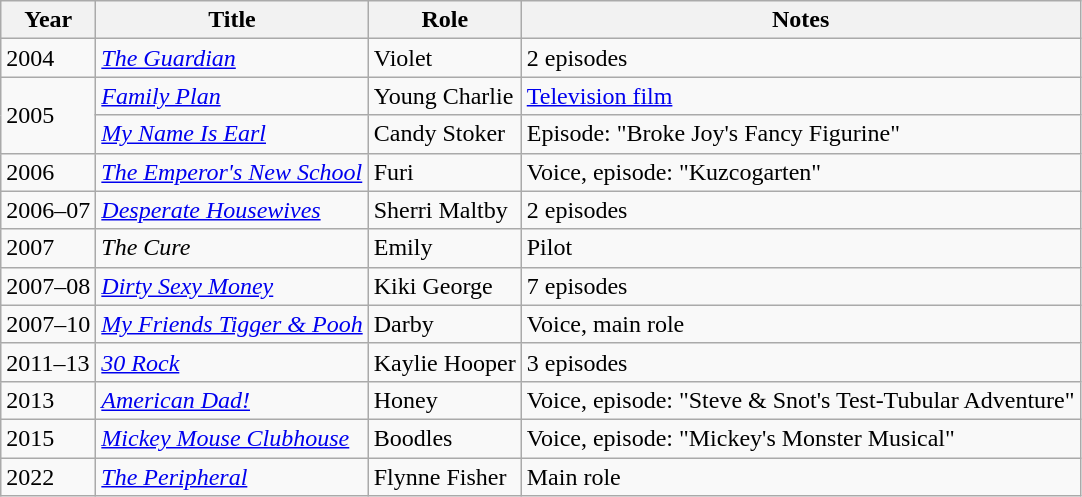<table class="wikitable sortable">
<tr>
<th>Year</th>
<th>Title</th>
<th>Role</th>
<th class="unsortable">Notes</th>
</tr>
<tr>
<td>2004</td>
<td><em><a href='#'>The Guardian</a></em></td>
<td>Violet</td>
<td>2 episodes</td>
</tr>
<tr>
<td rowspan=2>2005</td>
<td><em><a href='#'>Family Plan</a></em></td>
<td>Young Charlie</td>
<td><a href='#'>Television film</a></td>
</tr>
<tr>
<td><em><a href='#'>My Name Is Earl</a></em></td>
<td>Candy Stoker</td>
<td>Episode: "Broke Joy's Fancy Figurine"</td>
</tr>
<tr>
<td>2006</td>
<td><em><a href='#'>The Emperor's New School</a></em></td>
<td>Furi</td>
<td>Voice, episode: "Kuzcogarten"</td>
</tr>
<tr>
<td>2006–07</td>
<td><em><a href='#'>Desperate Housewives</a></em></td>
<td>Sherri Maltby</td>
<td>2 episodes</td>
</tr>
<tr>
<td>2007</td>
<td><em>The Cure</em></td>
<td>Emily</td>
<td>Pilot</td>
</tr>
<tr>
<td>2007–08</td>
<td><em><a href='#'>Dirty Sexy Money</a></em></td>
<td>Kiki George</td>
<td>7 episodes</td>
</tr>
<tr>
<td>2007–10</td>
<td><em><a href='#'>My Friends Tigger & Pooh</a></em></td>
<td>Darby</td>
<td>Voice, main role</td>
</tr>
<tr>
<td>2011–13</td>
<td><em><a href='#'>30 Rock</a></em></td>
<td>Kaylie Hooper</td>
<td>3 episodes</td>
</tr>
<tr>
<td>2013</td>
<td><em><a href='#'>American Dad!</a></em></td>
<td>Honey</td>
<td>Voice, episode: "Steve & Snot's Test-Tubular Adventure"</td>
</tr>
<tr>
<td>2015</td>
<td><em><a href='#'>Mickey Mouse Clubhouse</a></em></td>
<td>Boodles</td>
<td>Voice, episode: "Mickey's Monster Musical"</td>
</tr>
<tr>
<td>2022</td>
<td><em><a href='#'>The Peripheral</a></em></td>
<td>Flynne Fisher</td>
<td>Main role</td>
</tr>
</table>
